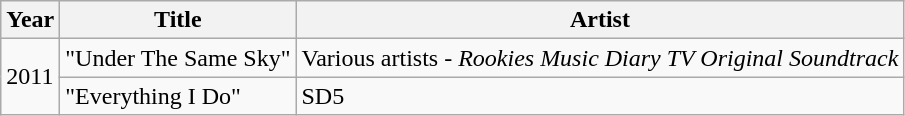<table class="wikitable sortable">
<tr>
<th>Year</th>
<th>Title</th>
<th>Artist</th>
</tr>
<tr>
<td rowspan=2>2011</td>
<td>"Under The Same Sky"</td>
<td>Various artists - <em>Rookies Music Diary TV Original Soundtrack</em></td>
</tr>
<tr>
<td>"Everything I Do"</td>
<td>SD5</td>
</tr>
</table>
